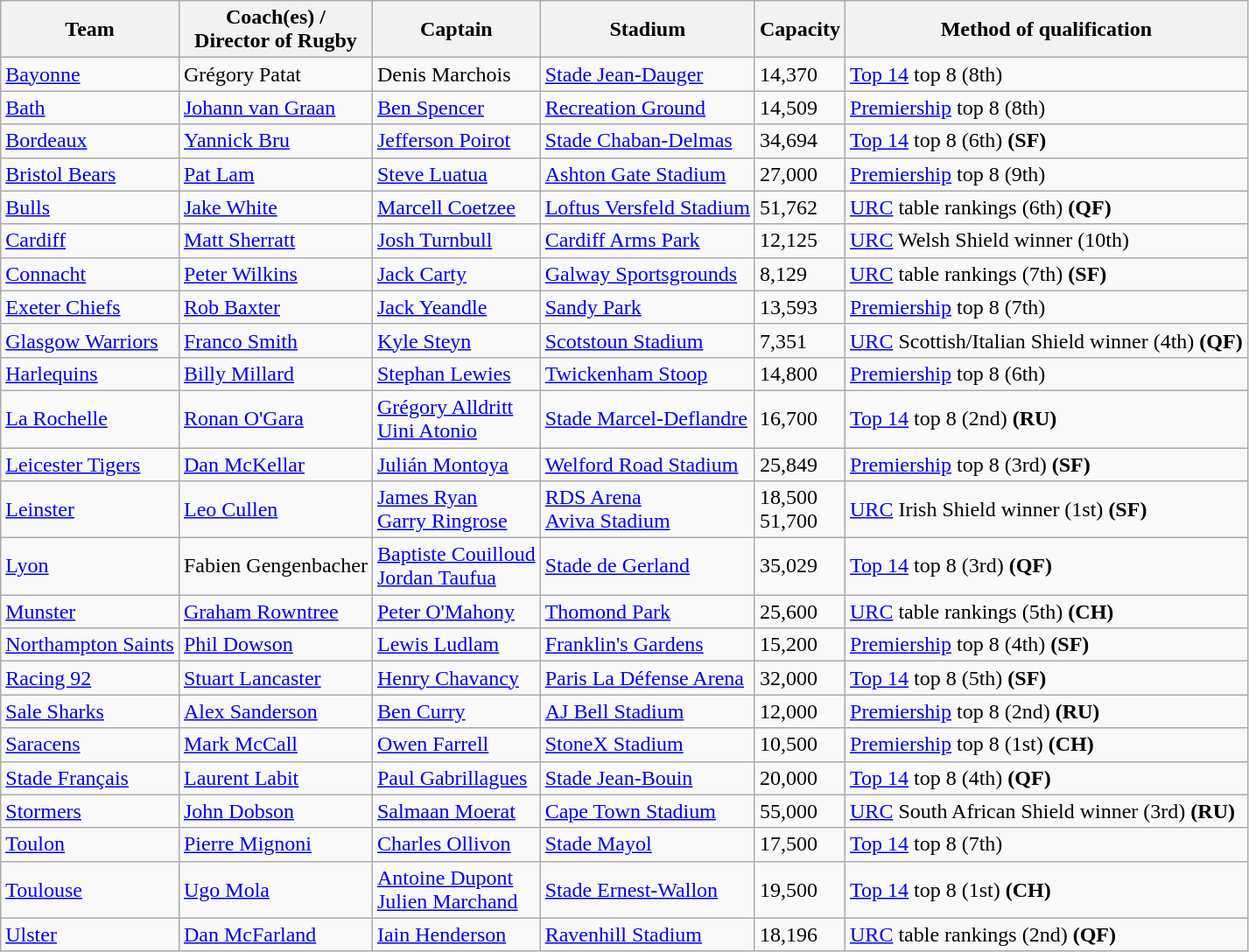<table class="wikitable sortable">
<tr>
<th>Team</th>
<th>Coach(es) /<br>Director of Rugby</th>
<th>Captain</th>
<th>Stadium</th>
<th>Capacity</th>
<th>Method of qualification</th>
</tr>
<tr>
<td> <a href='#'>Bayonne</a></td>
<td> Grégory Patat</td>
<td> Denis Marchois</td>
<td><a href='#'>Stade Jean-Dauger</a></td>
<td>14,370</td>
<td><a href='#'>Top 14</a> top 8 (8th)</td>
</tr>
<tr>
<td> <a href='#'>Bath</a></td>
<td> <a href='#'>Johann van Graan</a></td>
<td> <a href='#'>Ben Spencer</a></td>
<td><a href='#'>Recreation Ground</a></td>
<td>14,509</td>
<td><a href='#'>Premiership</a> top 8 (8th)</td>
</tr>
<tr>
<td> <a href='#'>Bordeaux</a></td>
<td> <a href='#'>Yannick Bru</a></td>
<td> <a href='#'>Jefferson Poirot</a></td>
<td><a href='#'>Stade Chaban-Delmas</a></td>
<td>34,694</td>
<td><a href='#'>Top 14</a> top 8 (6th) <strong>(SF)</strong></td>
</tr>
<tr>
<td> <a href='#'>Bristol Bears</a></td>
<td> <a href='#'>Pat Lam</a></td>
<td> <a href='#'>Steve Luatua</a></td>
<td><a href='#'>Ashton Gate Stadium</a></td>
<td>27,000</td>
<td><a href='#'>Premiership</a> top 8 (9th)</td>
</tr>
<tr>
<td> <a href='#'>Bulls</a></td>
<td> <a href='#'>Jake White</a></td>
<td> <a href='#'>Marcell Coetzee</a></td>
<td><a href='#'>Loftus Versfeld Stadium</a></td>
<td>51,762</td>
<td><a href='#'>URC</a> table rankings (6th) <strong>(QF)</strong></td>
</tr>
<tr>
<td> <a href='#'>Cardiff</a></td>
<td> <a href='#'>Matt Sherratt</a></td>
<td> <a href='#'>Josh Turnbull</a></td>
<td><a href='#'>Cardiff Arms Park</a></td>
<td>12,125</td>
<td><a href='#'>URC</a> Welsh Shield winner (10th)</td>
</tr>
<tr>
<td> <a href='#'>Connacht</a></td>
<td> <a href='#'>Peter Wilkins</a></td>
<td> <a href='#'>Jack Carty</a></td>
<td><a href='#'>Galway Sportsgrounds</a></td>
<td>8,129</td>
<td><a href='#'>URC</a> table rankings (7th) <strong>(SF)</strong></td>
</tr>
<tr>
<td> <a href='#'>Exeter Chiefs</a></td>
<td> <a href='#'>Rob Baxter</a></td>
<td> <a href='#'>Jack Yeandle</a></td>
<td><a href='#'>Sandy Park</a></td>
<td>13,593</td>
<td><a href='#'>Premiership</a> top 8 (7th)</td>
</tr>
<tr>
<td> <a href='#'>Glasgow Warriors</a></td>
<td> <a href='#'>Franco Smith</a></td>
<td> <a href='#'>Kyle Steyn</a></td>
<td><a href='#'>Scotstoun Stadium</a></td>
<td>7,351</td>
<td><a href='#'>URC</a> Scottish/Italian Shield winner (4th) <strong>(QF)</strong></td>
</tr>
<tr>
<td> <a href='#'>Harlequins</a></td>
<td> <a href='#'>Billy Millard</a></td>
<td> <a href='#'>Stephan Lewies</a></td>
<td><a href='#'>Twickenham Stoop</a></td>
<td>14,800</td>
<td><a href='#'>Premiership</a> top 8 (6th)</td>
</tr>
<tr>
<td> <a href='#'>La Rochelle</a></td>
<td> <a href='#'>Ronan O'Gara</a></td>
<td> <a href='#'>Grégory Alldritt</a><br> <a href='#'>Uini Atonio</a></td>
<td><a href='#'>Stade Marcel-Deflandre</a></td>
<td>16,700</td>
<td><a href='#'>Top 14</a> top 8 (2nd) <strong>(RU)</strong></td>
</tr>
<tr>
<td> <a href='#'>Leicester Tigers</a></td>
<td> <a href='#'>Dan McKellar</a></td>
<td> <a href='#'>Julián Montoya</a></td>
<td><a href='#'>Welford Road Stadium</a></td>
<td>25,849</td>
<td><a href='#'>Premiership</a> top 8 (3rd) <strong>(SF)</strong></td>
</tr>
<tr>
<td> <a href='#'>Leinster</a></td>
<td> <a href='#'>Leo Cullen</a></td>
<td> <a href='#'>James Ryan</a><br> <a href='#'>Garry Ringrose</a></td>
<td><a href='#'>RDS Arena</a><br><a href='#'>Aviva Stadium</a></td>
<td>18,500<br>51,700</td>
<td><a href='#'>URC</a> Irish Shield winner (1st) <strong>(SF)</strong></td>
</tr>
<tr>
<td> <a href='#'>Lyon</a></td>
<td> Fabien Gengenbacher</td>
<td> <a href='#'>Baptiste Couilloud</a><br> <a href='#'>Jordan Taufua</a></td>
<td><a href='#'>Stade de Gerland</a></td>
<td>35,029</td>
<td><a href='#'>Top 14</a> top 8 (3rd) <strong>(QF)</strong></td>
</tr>
<tr>
<td> <a href='#'>Munster</a></td>
<td> <a href='#'>Graham Rowntree</a></td>
<td> <a href='#'>Peter O'Mahony</a></td>
<td><a href='#'>Thomond Park</a></td>
<td>25,600</td>
<td><a href='#'>URC</a> table rankings (5th) <strong>(CH)</strong></td>
</tr>
<tr>
<td> <a href='#'>Northampton Saints</a></td>
<td> <a href='#'>Phil Dowson</a></td>
<td> <a href='#'>Lewis Ludlam</a></td>
<td><a href='#'>Franklin's Gardens</a></td>
<td>15,200</td>
<td><a href='#'>Premiership</a> top 8 (4th) <strong>(SF)</strong></td>
</tr>
<tr>
<td> <a href='#'>Racing 92</a></td>
<td> <a href='#'>Stuart Lancaster</a></td>
<td> <a href='#'>Henry Chavancy</a></td>
<td><a href='#'>Paris La Défense Arena</a></td>
<td>32,000</td>
<td><a href='#'>Top 14</a> top 8 (5th) <strong>(SF)</strong></td>
</tr>
<tr>
<td> <a href='#'>Sale Sharks</a></td>
<td> <a href='#'>Alex Sanderson</a></td>
<td> <a href='#'>Ben Curry</a></td>
<td><a href='#'>AJ Bell Stadium</a></td>
<td>12,000</td>
<td><a href='#'>Premiership</a> top 8 (2nd) <strong>(RU)</strong></td>
</tr>
<tr>
<td> <a href='#'>Saracens</a></td>
<td> <a href='#'>Mark McCall</a></td>
<td> <a href='#'>Owen Farrell</a></td>
<td><a href='#'>StoneX Stadium</a></td>
<td>10,500</td>
<td><a href='#'>Premiership</a> top 8 (1st) <strong>(CH)</strong></td>
</tr>
<tr>
<td> <a href='#'>Stade Français</a></td>
<td> <a href='#'>Laurent Labit</a></td>
<td> <a href='#'>Paul Gabrillagues</a></td>
<td><a href='#'>Stade Jean-Bouin</a></td>
<td>20,000</td>
<td><a href='#'>Top 14</a> top 8 (4th) <strong>(QF)</strong></td>
</tr>
<tr>
<td> <a href='#'>Stormers</a></td>
<td> <a href='#'>John Dobson</a></td>
<td> <a href='#'>Salmaan Moerat</a></td>
<td><a href='#'>Cape Town Stadium</a></td>
<td>55,000</td>
<td><a href='#'>URC</a> South African Shield winner (3rd) <strong>(RU)</strong></td>
</tr>
<tr>
<td> <a href='#'>Toulon</a></td>
<td> <a href='#'>Pierre Mignoni</a></td>
<td> <a href='#'>Charles Ollivon</a></td>
<td><a href='#'>Stade Mayol</a></td>
<td>17,500</td>
<td><a href='#'>Top 14</a> top 8 (7th)</td>
</tr>
<tr>
<td> <a href='#'>Toulouse</a></td>
<td> <a href='#'>Ugo Mola</a></td>
<td> <a href='#'>Antoine Dupont</a><br> <a href='#'>Julien Marchand</a></td>
<td><a href='#'>Stade Ernest-Wallon</a></td>
<td>19,500</td>
<td><a href='#'>Top 14</a> top 8 (1st) <strong>(CH)</strong></td>
</tr>
<tr>
<td> <a href='#'>Ulster</a></td>
<td> <a href='#'>Dan McFarland</a></td>
<td> <a href='#'>Iain Henderson</a></td>
<td><a href='#'>Ravenhill Stadium</a></td>
<td>18,196</td>
<td><a href='#'>URC</a> table rankings (2nd) <strong>(QF)</strong></td>
</tr>
</table>
